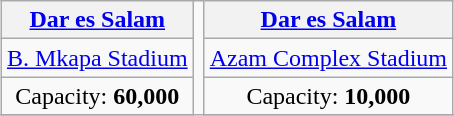<table class="wikitable" style="text-align:center; margin:0.2em auto;">
<tr>
<th><a href='#'>Dar es Salam</a></th>
<td rowspan="4"></td>
<th><a href='#'>Dar es Salam</a></th>
</tr>
<tr>
<td><a href='#'>B. Mkapa Stadium</a></td>
<td><a href='#'>Azam Complex Stadium</a></td>
</tr>
<tr>
<td>Capacity: <strong>60,000</strong></td>
<td>Capacity: <strong>10,000</strong></td>
</tr>
<tr>
</tr>
</table>
